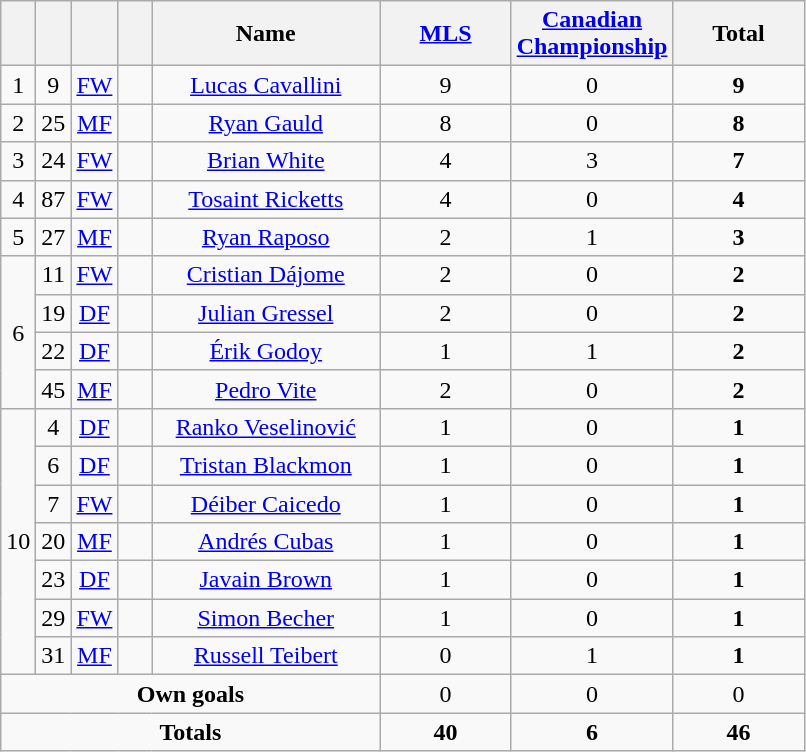<table class="wikitable" style="text-align:center">
<tr>
<th width=15></th>
<th width=15></th>
<th width=15></th>
<th width=15></th>
<th width=145>Name</th>
<th width=80><strong><a href='#'>MLS</a></strong></th>
<th width=80><strong><a href='#'>Canadian Championship</a></strong></th>
<th width=80>Total</th>
</tr>
<tr>
<td rowspan=1>1</td>
<td>9</td>
<td><a href='#'>FW</a></td>
<td></td>
<td><a href='#'>Lucas Cavallini</a></td>
<td>9</td>
<td>0</td>
<td><strong>9</strong></td>
</tr>
<tr>
<td rowspan=1>2</td>
<td>25</td>
<td><a href='#'>MF</a></td>
<td></td>
<td><a href='#'>Ryan Gauld</a></td>
<td>8</td>
<td>0</td>
<td><strong>8</strong></td>
</tr>
<tr>
<td rowspan=1>3</td>
<td>24</td>
<td><a href='#'>FW</a></td>
<td></td>
<td><a href='#'>Brian White</a></td>
<td>4</td>
<td>3</td>
<td><strong>7</strong></td>
</tr>
<tr>
<td rowspan=1>4</td>
<td>87</td>
<td><a href='#'>FW</a></td>
<td></td>
<td><a href='#'>Tosaint Ricketts</a></td>
<td>4</td>
<td>0</td>
<td><strong>4</strong></td>
</tr>
<tr>
<td rowspan=1>5</td>
<td>27</td>
<td><a href='#'>MF</a></td>
<td></td>
<td><a href='#'>Ryan Raposo</a></td>
<td>2</td>
<td>1</td>
<td><strong>3</strong></td>
</tr>
<tr>
<td rowspan=4>6</td>
<td>11</td>
<td><a href='#'>FW</a></td>
<td></td>
<td><a href='#'>Cristian Dájome</a></td>
<td>2</td>
<td>0</td>
<td><strong>2</strong></td>
</tr>
<tr>
<td>19</td>
<td><a href='#'>DF</a></td>
<td></td>
<td><a href='#'>Julian Gressel</a></td>
<td>2</td>
<td>0</td>
<td><strong>2</strong></td>
</tr>
<tr>
<td>22</td>
<td><a href='#'>DF</a></td>
<td></td>
<td><a href='#'>Érik Godoy</a></td>
<td>1</td>
<td>1</td>
<td><strong>2</strong></td>
</tr>
<tr>
<td>45</td>
<td><a href='#'>MF</a></td>
<td></td>
<td><a href='#'>Pedro Vite</a></td>
<td>2</td>
<td>0</td>
<td><strong>2</strong></td>
</tr>
<tr>
<td rowspan=7>10</td>
<td>4</td>
<td><a href='#'>DF</a></td>
<td></td>
<td><a href='#'>Ranko Veselinović</a></td>
<td>1</td>
<td>0</td>
<td><strong>1</strong></td>
</tr>
<tr>
<td>6</td>
<td><a href='#'>DF</a></td>
<td></td>
<td><a href='#'>Tristan Blackmon</a></td>
<td>1</td>
<td>0</td>
<td><strong>1</strong></td>
</tr>
<tr>
<td>7</td>
<td><a href='#'>FW</a></td>
<td></td>
<td><a href='#'>Déiber Caicedo</a></td>
<td>1</td>
<td>0</td>
<td><strong>1</strong></td>
</tr>
<tr>
<td>20</td>
<td><a href='#'>MF</a></td>
<td></td>
<td><a href='#'>Andrés Cubas</a></td>
<td>1</td>
<td>0</td>
<td><strong>1</strong></td>
</tr>
<tr>
<td>23</td>
<td><a href='#'>DF</a></td>
<td></td>
<td><a href='#'>Javain Brown</a></td>
<td>1</td>
<td>0</td>
<td><strong>1</strong></td>
</tr>
<tr>
<td>29</td>
<td><a href='#'>FW</a></td>
<td></td>
<td><a href='#'>Simon Becher</a></td>
<td>1</td>
<td>0</td>
<td><strong>1</strong></td>
</tr>
<tr>
<td>31</td>
<td><a href='#'>MF</a></td>
<td></td>
<td><a href='#'>Russell Teibert</a></td>
<td>0</td>
<td>1</td>
<td><strong>1</strong></td>
</tr>
<tr>
<td colspan="5"><strong>Own goals</strong></td>
<td>0</td>
<td>0</td>
<td>0</td>
</tr>
<tr>
<td colspan="5"><strong>Totals</strong></td>
<td><strong>40</strong></td>
<td><strong>6</strong></td>
<td><strong>46</strong></td>
</tr>
</table>
